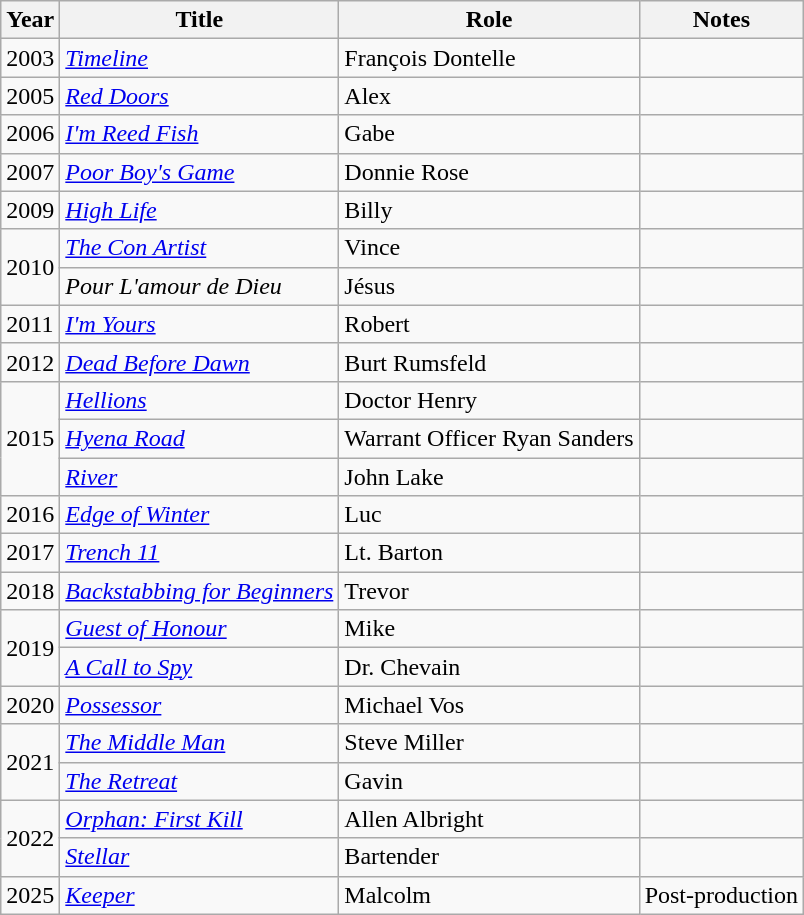<table class="wikitable sortable">
<tr>
<th>Year</th>
<th>Title</th>
<th>Role</th>
<th class="unsortable">Notes</th>
</tr>
<tr>
<td>2003</td>
<td><em><a href='#'>Timeline</a></em></td>
<td>François Dontelle</td>
<td></td>
</tr>
<tr>
<td>2005</td>
<td><em><a href='#'>Red Doors</a></em></td>
<td>Alex</td>
<td></td>
</tr>
<tr>
<td>2006</td>
<td><em><a href='#'>I'm Reed Fish</a></em></td>
<td>Gabe</td>
<td></td>
</tr>
<tr>
<td>2007</td>
<td><em><a href='#'>Poor Boy's Game</a></em></td>
<td>Donnie Rose</td>
<td></td>
</tr>
<tr>
<td>2009</td>
<td><a href='#'><em>High Life</em></a></td>
<td>Billy</td>
<td></td>
</tr>
<tr>
<td rowspan="2">2010</td>
<td data-sort-value="Con Artist, The"><em><a href='#'>The Con Artist</a></em></td>
<td>Vince</td>
<td></td>
</tr>
<tr>
<td><em>Pour L'amour de Dieu</em></td>
<td>Jésus</td>
<td></td>
</tr>
<tr>
<td>2011</td>
<td><em><a href='#'>I'm Yours</a></em></td>
<td>Robert</td>
<td></td>
</tr>
<tr>
<td>2012</td>
<td><em><a href='#'>Dead Before Dawn</a></em></td>
<td>Burt Rumsfeld</td>
<td></td>
</tr>
<tr>
<td rowspan="3">2015</td>
<td><em><a href='#'>Hellions</a></em></td>
<td>Doctor Henry</td>
<td></td>
</tr>
<tr>
<td><em><a href='#'>Hyena Road</a></em></td>
<td>Warrant Officer Ryan Sanders</td>
<td></td>
</tr>
<tr>
<td><em><a href='#'>River</a></em></td>
<td>John Lake</td>
<td></td>
</tr>
<tr>
<td>2016</td>
<td><em><a href='#'>Edge of Winter</a></em></td>
<td>Luc</td>
<td></td>
</tr>
<tr>
<td>2017</td>
<td><em><a href='#'>Trench 11</a></em></td>
<td>Lt. Barton</td>
<td></td>
</tr>
<tr>
<td>2018</td>
<td><em><a href='#'>Backstabbing for Beginners</a></em></td>
<td>Trevor</td>
<td></td>
</tr>
<tr>
<td rowspan="2">2019</td>
<td><em><a href='#'>Guest of Honour</a></em></td>
<td>Mike</td>
<td></td>
</tr>
<tr>
<td data-sort-value="Call to Spy, A"><em><a href='#'>A Call to Spy</a></em></td>
<td>Dr. Chevain</td>
<td></td>
</tr>
<tr>
<td>2020</td>
<td><em><a href='#'>Possessor</a></em></td>
<td>Michael Vos</td>
<td></td>
</tr>
<tr>
<td rowspan="2">2021</td>
<td data-sort-value="Middle Man, The"><em><a href='#'>The Middle Man</a></em></td>
<td>Steve Miller</td>
<td></td>
</tr>
<tr>
<td data-sort-value="Retreat, The"><em><a href='#'>The Retreat</a></em></td>
<td>Gavin</td>
<td></td>
</tr>
<tr>
<td rowspan="2">2022</td>
<td><em><a href='#'>Orphan: First Kill</a></em></td>
<td>Allen Albright</td>
<td></td>
</tr>
<tr>
<td><em><a href='#'>Stellar</a></em></td>
<td>Bartender</td>
<td></td>
</tr>
<tr>
<td>2025</td>
<td><em><a href='#'>Keeper</a></em></td>
<td>Malcolm</td>
<td>Post-production</td>
</tr>
</table>
